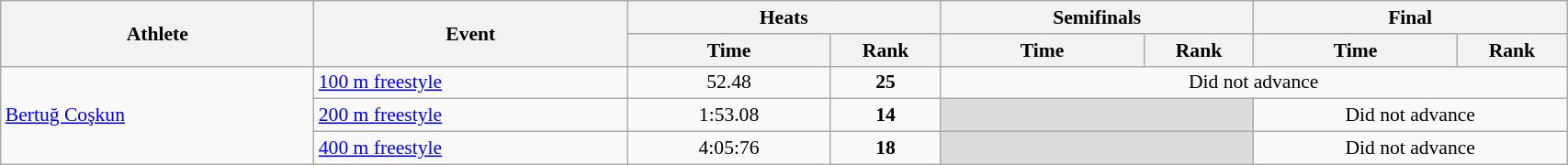<table class="wikitable" width="90%" style="text-align:center; font-size:90%">
<tr>
<th rowspan="2" width="20%">Athlete</th>
<th rowspan="2" width="20%">Event</th>
<th colspan="2" width="20%">Heats</th>
<th colspan="2" width="20%">Semifinals</th>
<th colspan="2" width="20%">Final</th>
</tr>
<tr>
<th width="13%">Time</th>
<th>Rank</th>
<th width="13%">Time</th>
<th>Rank</th>
<th width="13%">Time</th>
<th>Rank</th>
</tr>
<tr>
<td rowspan=3 align="left"><a href='#'>Bertuğ Coşkun</a></td>
<td align="left"><a href='#'>100 m freestyle</a></td>
<td>52.48</td>
<td><strong>25</strong></td>
<td colspan=4  align=center>Did not advance</td>
</tr>
<tr>
<td align="left"><a href='#'>200 m freestyle</a></td>
<td>1:53.08</td>
<td><strong>14</strong></td>
<td colspan=2 bgcolor=#DCDCDC></td>
<td colspan=2  align=center>Did not advance</td>
</tr>
<tr>
<td align="left"><a href='#'>400 m freestyle</a></td>
<td>4:05:76</td>
<td><strong>18</strong></td>
<td colspan=2 bgcolor=#DCDCDC></td>
<td colspan=2  align=center>Did not advance</td>
</tr>
</table>
